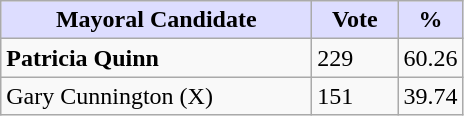<table class="wikitable">
<tr>
<th style="background:#ddf; width:200px;">Mayoral Candidate</th>
<th style="background:#ddf; width:50px;">Vote</th>
<th style="background:#ddf; width:30px;">%</th>
</tr>
<tr>
<td><strong>Patricia Quinn</strong></td>
<td>229</td>
<td>60.26</td>
</tr>
<tr>
<td>Gary Cunnington (X)</td>
<td>151</td>
<td>39.74</td>
</tr>
</table>
